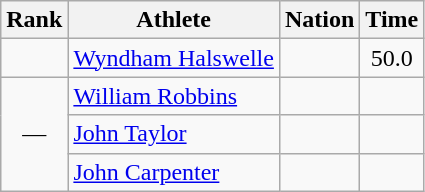<table class="wikitable sortable" style="text-align:center">
<tr>
<th>Rank</th>
<th>Athlete</th>
<th>Nation</th>
<th>Time</th>
</tr>
<tr>
<td></td>
<td align=left data-sort-value="Halswelle, Wyndham"><a href='#'>Wyndham Halswelle</a></td>
<td align=left></td>
<td>50.0</td>
</tr>
<tr>
<td rowspan=3 data-sort-value=2>—</td>
<td align=left data-sort-value="Robbins, William"><a href='#'>William Robbins</a></td>
<td align=left></td>
<td></td>
</tr>
<tr>
<td align=left data-sort-value="Taylor, John"><a href='#'>John Taylor</a></td>
<td align=left></td>
<td></td>
</tr>
<tr>
<td align=left data-sort-value="Carpenter, John"><a href='#'>John Carpenter</a></td>
<td align=left></td>
<td></td>
</tr>
</table>
